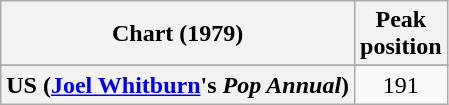<table class="wikitable sortable plainrowheaders" style="text-align:center">
<tr>
<th>Chart (1979)</th>
<th>Peak<br>position</th>
</tr>
<tr>
</tr>
<tr>
<th scope="row">US (<a href='#'>Joel Whitburn</a>'s <em>Pop Annual</em>)</th>
<td style="text-align:center;">191</td>
</tr>
</table>
